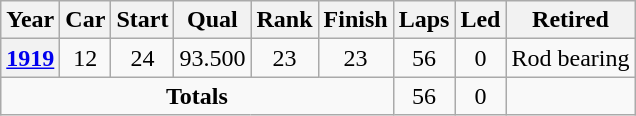<table class="wikitable" style="text-align:center">
<tr>
<th>Year</th>
<th>Car</th>
<th>Start</th>
<th>Qual</th>
<th>Rank</th>
<th>Finish</th>
<th>Laps</th>
<th>Led</th>
<th>Retired</th>
</tr>
<tr>
<th><a href='#'>1919</a></th>
<td>12</td>
<td>24</td>
<td>93.500</td>
<td>23</td>
<td>23</td>
<td>56</td>
<td>0</td>
<td>Rod bearing</td>
</tr>
<tr>
<td colspan=6><strong>Totals</strong></td>
<td>56</td>
<td>0</td>
<td></td>
</tr>
</table>
